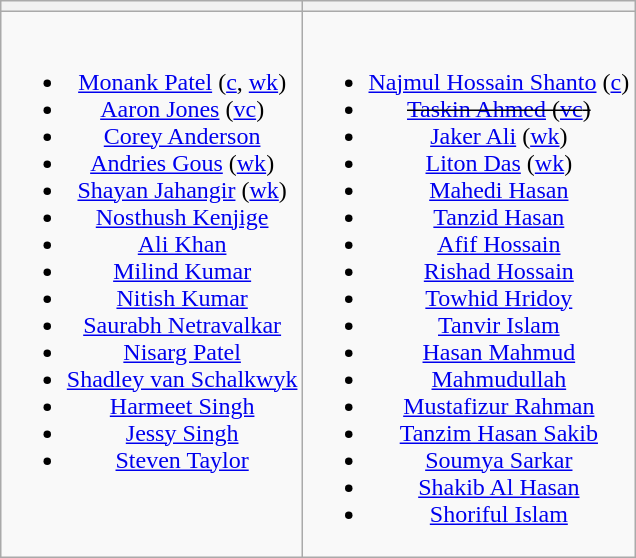<table class="wikitable" style="text-align:center; margin:auto">
<tr>
<th></th>
<th></th>
</tr>
<tr style="vertical-align:top">
<td><br><ul><li><a href='#'>Monank Patel</a> (<a href='#'>c</a>, <a href='#'>wk</a>)</li><li><a href='#'>Aaron Jones</a> (<a href='#'>vc</a>)</li><li><a href='#'>Corey Anderson</a></li><li><a href='#'>Andries Gous</a> (<a href='#'>wk</a>)</li><li><a href='#'>Shayan Jahangir</a> (<a href='#'>wk</a>)</li><li><a href='#'>Nosthush Kenjige</a></li><li><a href='#'>Ali Khan</a></li><li><a href='#'>Milind Kumar</a></li><li><a href='#'>Nitish Kumar</a></li><li><a href='#'>Saurabh Netravalkar</a></li><li><a href='#'>Nisarg Patel</a></li><li><a href='#'>Shadley van Schalkwyk</a></li><li><a href='#'>Harmeet Singh</a></li><li><a href='#'>Jessy Singh</a></li><li><a href='#'>Steven Taylor</a></li></ul></td>
<td><br><ul><li><a href='#'>Najmul Hossain Shanto</a> (<a href='#'>c</a>)</li><li><s><a href='#'>Taskin Ahmed</a> (<a href='#'>vc</a>)</s></li><li><a href='#'>Jaker Ali</a> (<a href='#'>wk</a>)</li><li><a href='#'>Liton Das</a> (<a href='#'>wk</a>)</li><li><a href='#'>Mahedi Hasan</a></li><li><a href='#'>Tanzid Hasan</a></li><li><a href='#'>Afif Hossain</a></li><li><a href='#'>Rishad Hossain</a></li><li><a href='#'>Towhid Hridoy</a></li><li><a href='#'>Tanvir Islam</a></li><li><a href='#'>Hasan Mahmud</a></li><li><a href='#'>Mahmudullah</a></li><li><a href='#'>Mustafizur Rahman</a></li><li><a href='#'>Tanzim Hasan Sakib</a></li><li><a href='#'>Soumya Sarkar</a></li><li><a href='#'>Shakib Al Hasan</a></li><li><a href='#'>Shoriful Islam</a></li></ul></td>
</tr>
</table>
